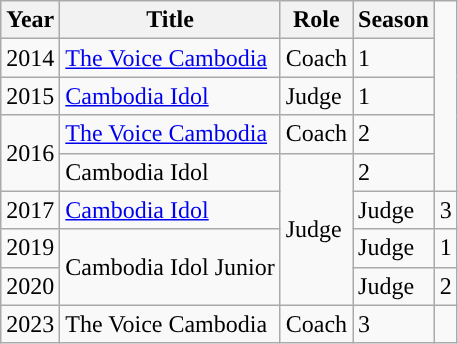<table class="wikitable">
<tr>
<th>Year</th>
<th>Title</th>
<th>Role</th>
<th>Season</th>
</tr>
<tr>
<td>2014</td>
<td><a href='#'>The Voice Cambodia</a></td>
<td>Coach</td>
<td>1</td>
</tr>
<tr>
<td>2015</td>
<td><a href='#'>Cambodia Idol</a></td>
<td>Judge</td>
<td>1</td>
</tr>
<tr>
<td rowspan="2">2016</td>
<td><a href='#'>The Voice Cambodia</a></td>
<td>Coach</td>
<td>2</td>
</tr>
<tr>
<td rowapan="2">Cambodia Idol</td>
<td rowspan="4”">Judge</td>
<td>2</td>
</tr>
<tr>
<td>2017</td>
<td><a href='#'>Cambodia Idol</a></td>
<td>Judge</td>
<td>3</td>
</tr>
<tr>
<td>2019</td>
<td rowspan="2">Cambodia Idol Junior</td>
<td>Judge</td>
<td>1</td>
</tr>
<tr>
<td>2020</td>
<td>Judge</td>
<td>2</td>
</tr>
<tr>
<td>2023</td>
<td>The Voice Cambodia</td>
<td>Coach</td>
<td>3</td>
</tr>
</table>
